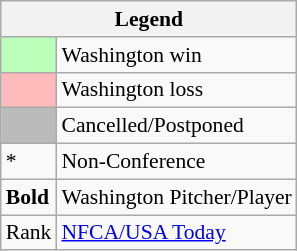<table class="wikitable" style="font-size:90%">
<tr>
<th colspan=2>Legend</th>
</tr>
<tr>
<td style="background:#bfb;"> </td>
<td>Washington win</td>
</tr>
<tr>
<td style="background:#fbb;"> </td>
<td>Washington loss</td>
</tr>
<tr>
<td style="background:#bbb;"> </td>
<td>Cancelled/Postponed</td>
</tr>
<tr>
<td>*</td>
<td>Non-Conference</td>
</tr>
<tr>
<td><strong>Bold</strong></td>
<td>Washington Pitcher/Player</td>
</tr>
<tr>
<td>Rank</td>
<td><a href='#'>NFCA/USA Today</a></td>
</tr>
</table>
